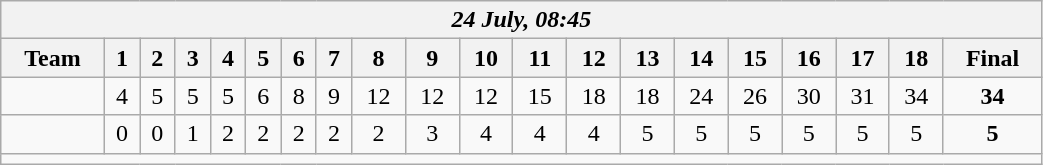<table class=wikitable style="text-align:center; width: 55%">
<tr>
<th colspan=20><em>24 July, 08:45</em></th>
</tr>
<tr>
<th>Team</th>
<th>1</th>
<th>2</th>
<th>3</th>
<th>4</th>
<th>5</th>
<th>6</th>
<th>7</th>
<th>8</th>
<th>9</th>
<th>10</th>
<th>11</th>
<th>12</th>
<th>13</th>
<th>14</th>
<th>15</th>
<th>16</th>
<th>17</th>
<th>18</th>
<th>Final</th>
</tr>
<tr>
<td align=left><strong></strong></td>
<td>4</td>
<td>5</td>
<td>5</td>
<td>5</td>
<td>6</td>
<td>8</td>
<td>9</td>
<td>12</td>
<td>12</td>
<td>12</td>
<td>15</td>
<td>18</td>
<td>18</td>
<td>24</td>
<td>26</td>
<td>30</td>
<td>31</td>
<td>34</td>
<td><strong>34</strong></td>
</tr>
<tr>
<td align=left></td>
<td>0</td>
<td>0</td>
<td>1</td>
<td>2</td>
<td>2</td>
<td>2</td>
<td>2</td>
<td>2</td>
<td>3</td>
<td>4</td>
<td>4</td>
<td>4</td>
<td>5</td>
<td>5</td>
<td>5</td>
<td>5</td>
<td>5</td>
<td>5</td>
<td><strong>5</strong></td>
</tr>
<tr>
<td colspan=20></td>
</tr>
</table>
